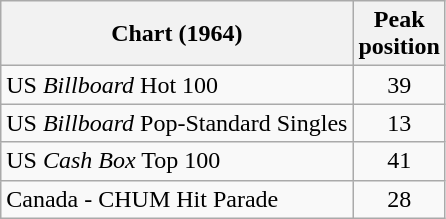<table class="wikitable sortable">
<tr>
<th align="left">Chart (1964)</th>
<th style="text-align:center;">Peak<br>position</th>
</tr>
<tr>
<td align="left">US <em>Billboard</em> Hot 100</td>
<td style="text-align:center;">39</td>
</tr>
<tr>
<td align="left">US <em>Billboard</em> Pop-Standard Singles</td>
<td style="text-align:center;">13</td>
</tr>
<tr>
<td align="left">US <em>Cash Box</em> Top 100</td>
<td style="text-align:center;">41</td>
</tr>
<tr>
<td align="left">Canada - CHUM Hit Parade</td>
<td style="text-align:center;">28</td>
</tr>
</table>
